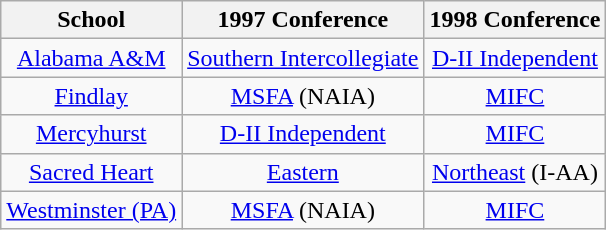<table class="wikitable sortable">
<tr>
<th>School</th>
<th>1997 Conference</th>
<th>1998 Conference</th>
</tr>
<tr style="text-align:center;">
<td><a href='#'>Alabama A&M</a></td>
<td><a href='#'>Southern Intercollegiate</a></td>
<td><a href='#'>D-II Independent</a></td>
</tr>
<tr style="text-align:center;">
<td><a href='#'>Findlay</a></td>
<td><a href='#'>MSFA</a> (NAIA)</td>
<td><a href='#'>MIFC</a></td>
</tr>
<tr style="text-align:center;">
<td><a href='#'>Mercyhurst</a></td>
<td><a href='#'>D-II Independent</a></td>
<td><a href='#'>MIFC</a></td>
</tr>
<tr style="text-align:center;">
<td><a href='#'>Sacred Heart</a></td>
<td><a href='#'>Eastern</a></td>
<td><a href='#'>Northeast</a> (I-AA)</td>
</tr>
<tr style="text-align:center;">
<td><a href='#'>Westminster (PA)</a></td>
<td><a href='#'>MSFA</a> (NAIA)</td>
<td><a href='#'>MIFC</a></td>
</tr>
</table>
